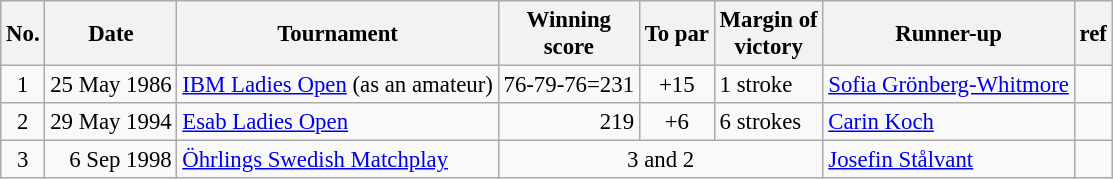<table class="wikitable" style="font-size:95%;">
<tr>
<th>No.</th>
<th>Date</th>
<th>Tournament</th>
<th>Winning<br>score</th>
<th>To par</th>
<th>Margin of<br>victory</th>
<th>Runner-up</th>
<th>ref</th>
</tr>
<tr>
<td align=center>1</td>
<td align=right>25 May 1986</td>
<td><a href='#'>IBM Ladies Open</a> (as an amateur)</td>
<td align=right>76-79-76=231</td>
<td align=center>+15</td>
<td>1 stroke</td>
<td> <a href='#'>Sofia Grönberg-Whitmore</a></td>
<td></td>
</tr>
<tr>
<td align=center>2</td>
<td align=right>29 May 1994</td>
<td><a href='#'>Esab Ladies Open</a></td>
<td align=right>219</td>
<td align=center>+6</td>
<td>6 strokes</td>
<td> <a href='#'>Carin Koch</a></td>
<td></td>
</tr>
<tr>
<td align=center>3</td>
<td align=right>6 Sep 1998</td>
<td><a href='#'>Öhrlings Swedish Matchplay</a></td>
<td align=center colspan=3>3 and 2</td>
<td> <a href='#'>Josefin Stålvant</a></td>
<td></td>
</tr>
</table>
